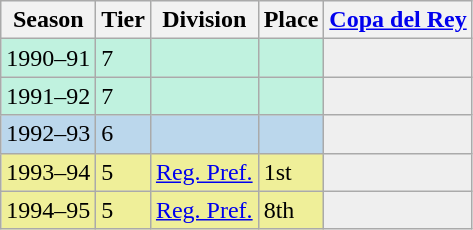<table class="wikitable">
<tr style="background:#f0f6fa;">
<th>Season</th>
<th>Tier</th>
<th>Division</th>
<th>Place</th>
<th><a href='#'>Copa del Rey</a></th>
</tr>
<tr>
<td style="background:#C0F2DF;">1990–91</td>
<td style="background:#C0F2DF;">7</td>
<td style="background:#C0F2DF;"></td>
<td style="background:#C0F2DF;"></td>
<th style="background:#efefef;"></th>
</tr>
<tr>
<td style="background:#C0F2DF;">1991–92</td>
<td style="background:#C0F2DF;">7</td>
<td style="background:#C0F2DF;"></td>
<td style="background:#C0F2DF;"></td>
<th style="background:#efefef;"></th>
</tr>
<tr>
<td style="background:#BBD7EC;">1992–93</td>
<td style="background:#BBD7EC;">6</td>
<td style="background:#BBD7EC;"></td>
<td style="background:#BBD7EC;"></td>
<th style="background:#efefef;"></th>
</tr>
<tr>
<td style="background:#EFEF99;">1993–94</td>
<td style="background:#EFEF99;">5</td>
<td style="background:#EFEF99;"><a href='#'>Reg. Pref.</a></td>
<td style="background:#EFEF99;">1st</td>
<th style="background:#efefef;"></th>
</tr>
<tr>
<td style="background:#EFEF99;">1994–95</td>
<td style="background:#EFEF99;">5</td>
<td style="background:#EFEF99;"><a href='#'>Reg. Pref.</a></td>
<td style="background:#EFEF99;">8th</td>
<th style="background:#efefef;"></th>
</tr>
</table>
